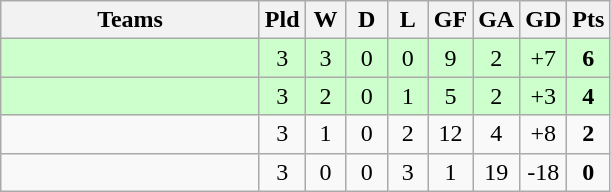<table class="wikitable" style="text-align: center;">
<tr>
<th width=165>Teams</th>
<th width=20>Pld</th>
<th width=20>W</th>
<th width=20>D</th>
<th width=20>L</th>
<th width=20>GF</th>
<th width=20>GA</th>
<th width=20>GD</th>
<th width=20>Pts</th>
</tr>
<tr align=center style="background:#ccffcc;">
<td style="text-align:left;"></td>
<td>3</td>
<td>3</td>
<td>0</td>
<td>0</td>
<td>9</td>
<td>2</td>
<td>+7</td>
<td><strong>6</strong></td>
</tr>
<tr align=center style="background:#ccffcc;">
<td style="text-align:left;"></td>
<td>3</td>
<td>2</td>
<td>0</td>
<td>1</td>
<td>5</td>
<td>2</td>
<td>+3</td>
<td><strong>4</strong></td>
</tr>
<tr align=center>
<td style="text-align:left;"></td>
<td>3</td>
<td>1</td>
<td>0</td>
<td>2</td>
<td>12</td>
<td>4</td>
<td>+8</td>
<td><strong>2</strong></td>
</tr>
<tr align=center>
<td style="text-align:left;"></td>
<td>3</td>
<td>0</td>
<td>0</td>
<td>3</td>
<td>1</td>
<td>19</td>
<td>-18</td>
<td><strong>0</strong></td>
</tr>
</table>
